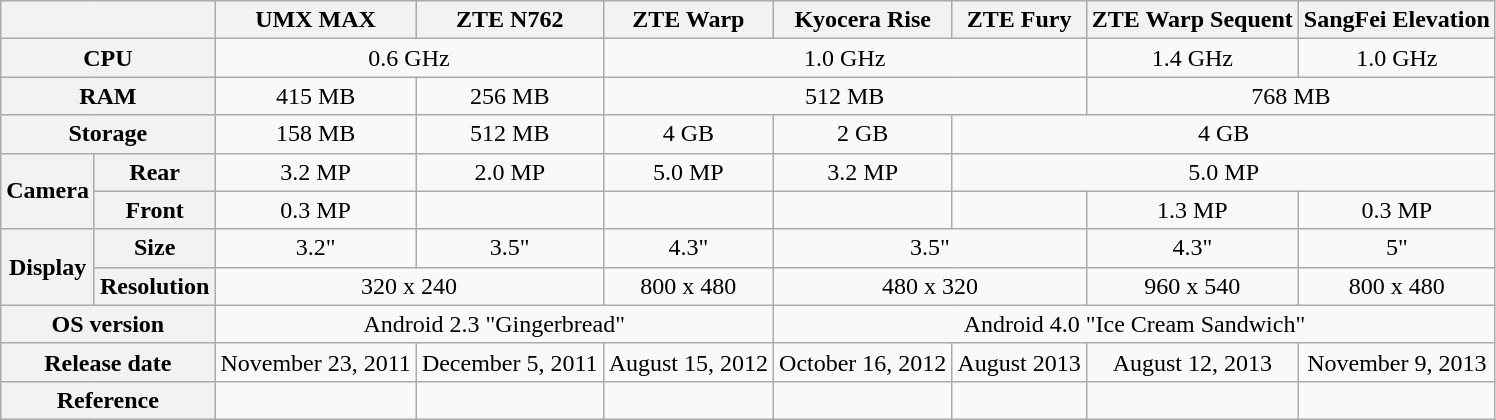<table class="wikitable" style="text-align: center;;">
<tr>
<th colspan="2"></th>
<th>UMX MAX</th>
<th>ZTE N762</th>
<th>ZTE Warp</th>
<th>Kyocera Rise</th>
<th>ZTE Fury</th>
<th>ZTE Warp Sequent</th>
<th>SangFei Elevation</th>
</tr>
<tr>
<th colspan="2" >CPU</th>
<td colspan="2">0.6 GHz</td>
<td colspan="3">1.0 GHz</td>
<td>1.4 GHz</td>
<td>1.0 GHz</td>
</tr>
<tr>
<th colspan="2" >RAM</th>
<td>415 MB</td>
<td>256 MB</td>
<td colspan="3">512 MB</td>
<td colspan="2">768 MB</td>
</tr>
<tr>
<th colspan="2" >Storage</th>
<td>158 MB</td>
<td>512 MB</td>
<td>4 GB</td>
<td>2 GB</td>
<td colspan="3">4 GB</td>
</tr>
<tr>
<th rowspan="2" >Camera</th>
<th>Rear</th>
<td>3.2 MP</td>
<td>2.0 MP</td>
<td>5.0 MP</td>
<td>3.2 MP</td>
<td colspan="3">5.0 MP</td>
</tr>
<tr>
<th>Front</th>
<td>0.3 MP</td>
<td></td>
<td></td>
<td></td>
<td></td>
<td>1.3 MP</td>
<td>0.3 MP</td>
</tr>
<tr>
<th rowspan="2" >Display</th>
<th>Size</th>
<td>3.2"</td>
<td>3.5"</td>
<td>4.3"</td>
<td colspan="2">3.5"</td>
<td>4.3"</td>
<td>5"</td>
</tr>
<tr>
<th>Resolution</th>
<td colspan="2">320 x 240</td>
<td>800 x 480</td>
<td colspan="2">480 x 320</td>
<td>960 x 540</td>
<td>800 x 480</td>
</tr>
<tr>
<th colspan="2" >OS version</th>
<td colspan="3">Android 2.3 "Gingerbread"</td>
<td colspan="4">Android 4.0 "Ice Cream Sandwich"</td>
</tr>
<tr>
<th colspan="2" >Release date</th>
<td>November 23, 2011</td>
<td>December 5, 2011</td>
<td>August 15, 2012</td>
<td>October 16, 2012</td>
<td>August 2013</td>
<td>August 12, 2013</td>
<td>November 9, 2013</td>
</tr>
<tr>
<th colspan="2" >Reference</th>
<td></td>
<td></td>
<td></td>
<td></td>
<td> </td>
<td></td>
<td></td>
</tr>
</table>
